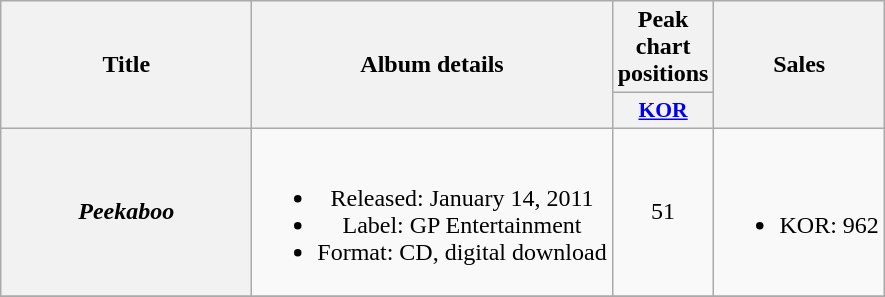<table class="wikitable plainrowheaders" style="text-align:center;">
<tr>
<th scope="col" rowspan="2" style="width:10em;">Title</th>
<th scope="col" rowspan="2">Album details</th>
<th scope="col">Peak chart positions</th>
<th scope="col" rowspan="2">Sales</th>
</tr>
<tr>
<th scope="col" style="width:2.2em;font-size:90%;"><a href='#'>KOR</a><br></th>
</tr>
<tr>
<th scope="row"><em>Peekaboo</em></th>
<td><br><ul><li>Released: January 14, 2011</li><li>Label: GP Entertainment</li><li>Format: CD, digital download</li></ul></td>
<td>51</td>
<td><br><ul><li>KOR: 962</li></ul></td>
</tr>
<tr>
</tr>
</table>
